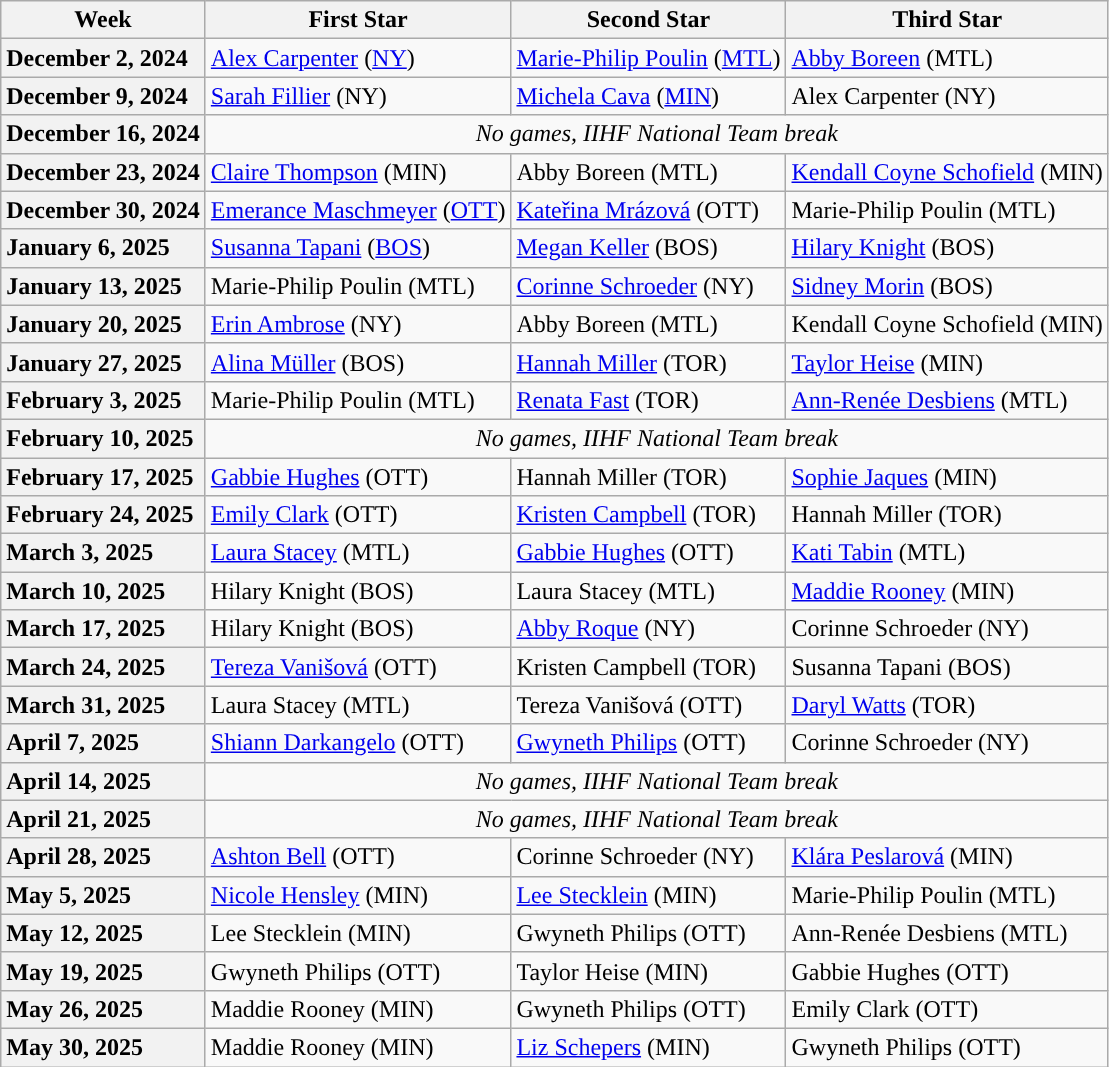<table class="wikitable" style="text-align: left;">
<tr>
<th scope="col">Week</th>
<th scope="col">First Star</th>
<th scope="col">Second Star</th>
<th scope="col">Third Star</th>
</tr>
<tr>
<th scope="row" style="text-align: left;">December 2, 2024</th>
<td><a href='#'>Alex Carpenter</a> (<a href='#'>NY</a>)</td>
<td><a href='#'>Marie-Philip Poulin</a> (<a href='#'>MTL</a>)</td>
<td><a href='#'>Abby Boreen</a> (MTL)</td>
</tr>
<tr>
<th scope="row" style="text-align: left;">December 9, 2024</th>
<td><a href='#'>Sarah Fillier</a> (NY)</td>
<td><a href='#'>Michela Cava</a> (<a href='#'>MIN</a>)</td>
<td>Alex Carpenter (NY)</td>
</tr>
<tr>
<th scope="row" style="text-align: left;">December 16, 2024</th>
<td colspan="3" style="text-align: center;"><em>No games, IIHF National Team break</em></td>
</tr>
<tr>
<th scope="row" style="text-align: left;">December 23, 2024</th>
<td><a href='#'>Claire Thompson</a> (MIN)</td>
<td>Abby Boreen (MTL)</td>
<td><a href='#'>Kendall Coyne Schofield</a> (MIN)</td>
</tr>
<tr>
<th scope="row" style="text-align: left;">December 30, 2024</th>
<td><a href='#'>Emerance Maschmeyer</a> (<a href='#'>OTT</a>)</td>
<td><a href='#'>Kateřina Mrázová</a> (OTT)</td>
<td>Marie-Philip Poulin (MTL)</td>
</tr>
<tr>
<th scope="row" style="text-align: left;">January 6, 2025</th>
<td><a href='#'>Susanna Tapani</a> (<a href='#'>BOS</a>)</td>
<td><a href='#'>Megan Keller</a> (BOS)</td>
<td><a href='#'>Hilary Knight</a> (BOS)</td>
</tr>
<tr>
<th scope="row" style="text-align: left;">January 13, 2025</th>
<td>Marie-Philip Poulin (MTL)</td>
<td><a href='#'>Corinne Schroeder</a> (NY)</td>
<td><a href='#'>Sidney Morin</a> (BOS)</td>
</tr>
<tr>
<th scope="row" style="text-align: left;">January 20, 2025</th>
<td><a href='#'>Erin Ambrose</a> (NY)</td>
<td>Abby Boreen (MTL)</td>
<td>Kendall Coyne Schofield (MIN)</td>
</tr>
<tr>
<th scope="row" style="text-align: left;">January 27, 2025</th>
<td><a href='#'>Alina Müller</a> (BOS)</td>
<td><a href='#'>Hannah Miller</a> (TOR)</td>
<td><a href='#'>Taylor Heise</a> (MIN)</td>
</tr>
<tr>
<th scope="row" style="text-align: left;">February 3, 2025</th>
<td>Marie-Philip Poulin (MTL)</td>
<td><a href='#'>Renata Fast</a> (TOR)</td>
<td><a href='#'>Ann-Renée Desbiens</a> (MTL)</td>
</tr>
<tr>
<th scope="row" style="text-align: left;">February 10, 2025</th>
<td colspan="3" style="text-align: center;"><em>No games, IIHF National Team break</em></td>
</tr>
<tr>
<th scope="row" style="text-align: left;">February 17, 2025</th>
<td><a href='#'>Gabbie Hughes</a> (OTT)</td>
<td>Hannah Miller (TOR)</td>
<td><a href='#'>Sophie Jaques</a> (MIN)</td>
</tr>
<tr>
<th scope="row" style="text-align: left;">February 24, 2025</th>
<td><a href='#'>Emily Clark</a> (OTT)</td>
<td><a href='#'>Kristen Campbell</a> (TOR)</td>
<td>Hannah Miller (TOR)</td>
</tr>
<tr>
<th scope="row" style="text-align: left;">March 3, 2025</th>
<td><a href='#'>Laura Stacey</a> (MTL)</td>
<td><a href='#'>Gabbie Hughes</a> (OTT)</td>
<td><a href='#'>Kati Tabin</a> (MTL)</td>
</tr>
<tr>
<th scope="row" style="text-align: left;">March 10, 2025</th>
<td>Hilary Knight (BOS)</td>
<td>Laura Stacey (MTL)</td>
<td><a href='#'>Maddie Rooney</a> (MIN)</td>
</tr>
<tr>
<th scope="row" style="text-align: left;">March 17, 2025</th>
<td>Hilary Knight (BOS)</td>
<td><a href='#'>Abby Roque</a> (NY)</td>
<td>Corinne Schroeder (NY)</td>
</tr>
<tr>
<th scope="row" style="text-align: left;">March 24, 2025</th>
<td><a href='#'>Tereza Vanišová</a> (OTT)</td>
<td>Kristen Campbell (TOR)</td>
<td>Susanna Tapani (BOS)</td>
</tr>
<tr>
<th scope="row" style="text-align: left;">March 31, 2025</th>
<td>Laura Stacey (MTL)</td>
<td>Tereza Vanišová (OTT)</td>
<td><a href='#'>Daryl Watts</a> (TOR)</td>
</tr>
<tr>
<th scope="row" style="text-align: left;">April 7, 2025</th>
<td><a href='#'>Shiann Darkangelo</a> (OTT)</td>
<td><a href='#'>Gwyneth Philips</a> (OTT)</td>
<td>Corinne Schroeder (NY)</td>
</tr>
<tr>
<th scope="row" style="text-align: left;">April 14, 2025</th>
<td colspan="3" style="text-align: center;"><em>No games, IIHF National Team break</em></td>
</tr>
<tr>
<th scope="row" style="text-align: left;">April 21, 2025</th>
<td colspan="3" style="text-align: center;"><em>No games, IIHF National Team break</em></td>
</tr>
<tr>
<th scope="row" style="text-align: left;">April 28, 2025</th>
<td><a href='#'>Ashton Bell</a> (OTT)</td>
<td>Corinne Schroeder (NY)</td>
<td><a href='#'>Klára Peslarová</a> (MIN)</td>
</tr>
<tr>
<th scope="row" style="text-align: left;">May 5, 2025</th>
<td><a href='#'>Nicole Hensley</a> (MIN)</td>
<td><a href='#'>Lee Stecklein</a> (MIN)</td>
<td>Marie-Philip Poulin (MTL)</td>
</tr>
<tr>
<th scope="row" style="text-align: left;">May 12, 2025</th>
<td>Lee Stecklein (MIN)</td>
<td>Gwyneth Philips (OTT)</td>
<td>Ann-Renée Desbiens (MTL)</td>
</tr>
<tr>
<th scope="row" style="text-align: left;">May 19, 2025</th>
<td>Gwyneth Philips (OTT)</td>
<td>Taylor Heise (MIN)</td>
<td>Gabbie Hughes (OTT)</td>
</tr>
<tr>
<th scope="row" style="text-align: left;">May 26, 2025</th>
<td>Maddie Rooney (MIN)</td>
<td>Gwyneth Philips (OTT)</td>
<td>Emily Clark (OTT)</td>
</tr>
<tr>
<th scope="row" style="text-align: left;">May 30, 2025</th>
<td>Maddie Rooney (MIN)</td>
<td><a href='#'>Liz Schepers</a> (MIN)</td>
<td>Gwyneth Philips (OTT)</td>
</tr>
</table>
